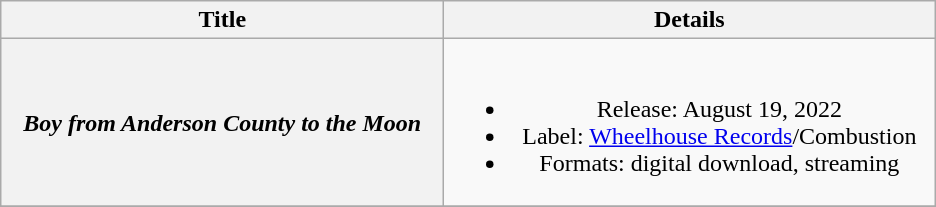<table class="wikitable plainrowheaders" style="text-align:center;" border="1">
<tr>
<th scope="col" style="width:18em;">Title</th>
<th scope="col" style="width:20em;">Details</th>
</tr>
<tr>
<th scope="row"><em>Boy from Anderson County to the Moon</em></th>
<td><br><ul><li>Release: August 19, 2022</li><li>Label: <a href='#'>Wheelhouse Records</a>/Combustion</li><li>Formats: digital download, streaming</li></ul></td>
</tr>
<tr>
</tr>
</table>
